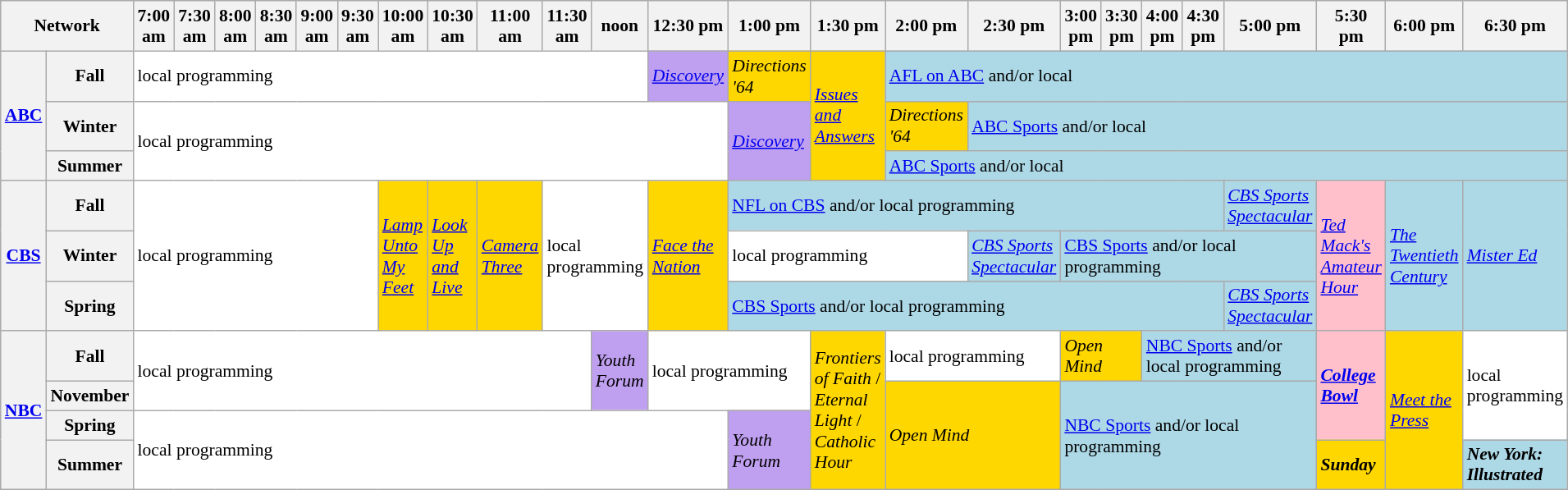<table class=wikitable style="font-size:90%">
<tr>
<th width="1.5%" bgcolor="#C0C0C0" colspan="2">Network</th>
<th width="13%" bgcolor="#C0C0C0">7:00 am</th>
<th width="14%" bgcolor="#C0C0C0">7:30 am</th>
<th width="13%" bgcolor="#C0C0C0">8:00 am</th>
<th width="14%" bgcolor="#C0C0C0">8:30 am</th>
<th width="13%" bgcolor="#C0C0C0">9:00 am</th>
<th width="14%" bgcolor="#C0C0C0">9:30 am</th>
<th width="13%" bgcolor="#C0C0C0">10:00 am</th>
<th width="14%" bgcolor="#C0C0C0">10:30 am</th>
<th width="13%" bgcolor="#C0C0C0">11:00 am</th>
<th width="14%" bgcolor="#C0C0C0">11:30 am</th>
<th width="13%" bgcolor="#C0C0C0">noon</th>
<th width="14%" bgcolor="#C0C0C0">12:30 pm</th>
<th width="13%" bgcolor="#C0C0C0">1:00 pm</th>
<th width="14%" bgcolor="#C0C0C0">1:30 pm</th>
<th width="13%" bgcolor="#C0C0C0">2:00 pm</th>
<th width="14%" bgcolor="#C0C0C0">2:30 pm</th>
<th width="13%" bgcolor="#C0C0C0">3:00 pm</th>
<th width="14%" bgcolor="#C0C0C0">3:30 pm</th>
<th width="13%" bgcolor="#C0C0C0">4:00 pm</th>
<th width="14%" bgcolor="#C0C0C0">4:30 pm</th>
<th width="13%" bgcolor="#C0C0C0">5:00 pm</th>
<th width="14%" bgcolor="#C0C0C0">5:30 pm</th>
<th width="13%" bgcolor="#C0C0C0">6:00 pm</th>
<th width="14%" bgcolor="#C0C0C0">6:30 pm</th>
</tr>
<tr>
<th bgcolor="#C0C0C0" rowspan=3><a href='#'>ABC</a></th>
<th bgcolor=#C0C0C0>Fall</th>
<td bgcolor="white" colspan="11">local programming</td>
<td bgcolor="bf9fef"><em><a href='#'>Discovery</a></em></td>
<td bgcolor="gold"><em>Directions '64</em></td>
<td bgcolor="gold" rowspan=3><em><a href='#'>Issues and Answers</a></em></td>
<td bgcolor="lightblue" colspan=10><a href='#'>AFL on ABC</a> and/or local</td>
</tr>
<tr>
<th bgcolor=#C0C0C0>Winter</th>
<td bgcolor="white" colspan="12" rowspan=2>local programming</td>
<td bgcolor="bf9fef" rowspan=2><em><a href='#'>Discovery</a></em></td>
<td bgcolor="gold"><em>Directions '64</em></td>
<td bgcolor="lightblue" colspan=9><a href='#'>ABC Sports</a> and/or local</td>
</tr>
<tr>
<th bgcolor=#C0C0C0>Summer</th>
<td bgcolor="lightblue" colspan=10><a href='#'>ABC Sports</a> and/or local</td>
</tr>
<tr>
<th bgcolor="#C0C0C0" rowspan=3><a href='#'>CBS</a></th>
<th bgcolor=#C0C0C0>Fall</th>
<td bgcolor="white" colspan="6" rowspan=3>local programming</td>
<td bgcolor=gold rowspan=3><em><a href='#'>Lamp Unto My Feet</a></em></td>
<td bgcolor="gold" rowspan=3><em><a href='#'>Look Up and Live</a></em></td>
<td bgcolor="gold" rowspan=3><em><a href='#'>Camera Three</a></em></td>
<td bgcolor="white"colspan=2 rowspan=3>local programming</td>
<td bgcolor="gold" rowspan=3><em><a href='#'>Face the Nation</a></em></td>
<td bgcolor="lightblue" colspan=8><a href='#'>NFL on CBS</a> and/or local programming</td>
<td bgcolor="lightblue"><em><a href='#'>CBS Sports Spectacular</a></em></td>
<td bgcolor="pink" rowspan=3><em><a href='#'>Ted Mack's Amateur Hour</a></em></td>
<td bgcolor="lightblue" rowspan=3><em><a href='#'>The Twentieth Century</a></em></td>
<td bgcolor="lightblue" rowspan=3><em><a href='#'>Mister Ed</a></em></td>
</tr>
<tr>
<th bgcolor=#C0C0C0>Winter</th>
<td bgcolor="white"colspan=3>local programming</td>
<td bgcolor="lightblue"><em><a href='#'>CBS Sports Spectacular</a></em></td>
<td bgcolor="lightblue" colspan=5><a href='#'>CBS Sports</a> and/or local programming</td>
</tr>
<tr>
<th bgcolor=#C0C0C0>Spring</th>
<td bgcolor="lightblue" colspan=8><a href='#'>CBS Sports</a> and/or local programming</td>
<td bgcolor="lightblue"><em><a href='#'>CBS Sports Spectacular</a></em></td>
</tr>
<tr>
<th bgcolor="#C0C0C0" rowspan=4><a href='#'>NBC</a></th>
<th bgcolor=#C0C0C0>Fall</th>
<td bgcolor="white" colspan="10" rowspan=2>local programming</td>
<td bgcolor="bf9fef" rowspan=2><em>Youth Forum</em></td>
<td bgcolor="white" colspan="2" rowspan=2>local programming</td>
<td bgcolor="gold" rowspan=4><em>Frontiers of Faith</em> / <em>Eternal Light</em> / <em>Catholic Hour</em></td>
<td bgcolor="white" colspan="2">local programming</td>
<td bgcolor="gold" colspan="2"><em>Open Mind</em></td>
<td bgcolor="lightblue" colspan="3"><a href='#'>NBC Sports</a> and/or local programming</td>
<td bgcolor="pink" rowspan=3><strong><em><a href='#'>College Bowl</a></em></strong></td>
<td bgcolor="gold" rowspan=4><em><a href='#'>Meet the Press</a></em></td>
<td bgcolor="white" colspan="1"rowspan=3>local programming</td>
</tr>
<tr>
<th bgcolor=#C0C0C0>November</th>
<td bgcolor="gold" colspan="2"rowspan=3><em>Open Mind</em></td>
<td bgcolor="lightblue" colspan="5"rowspan=3><a href='#'>NBC Sports</a> and/or local programming</td>
</tr>
<tr>
<th bgcolor=#C0C0C0>Spring</th>
<td bgcolor="white" colspan="12" rowspan=2>local programming</td>
<td bgcolor="bf9fef" rowspan=2><em>Youth Forum</em></td>
</tr>
<tr>
<th bgcolor=#C0C0C0>Summer</th>
<td bgcolor="gold"><strong><em>Sunday</em></strong></td>
<td bgcolor="lightblue"><strong><em>New York: Illustrated</em></strong></td>
</tr>
</table>
